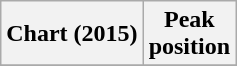<table class="wikitable sortable plainrowheaders" style="text-align:center;">
<tr>
<th scope="col">Chart (2015)</th>
<th scope="col">Peak<br>position</th>
</tr>
<tr>
</tr>
</table>
